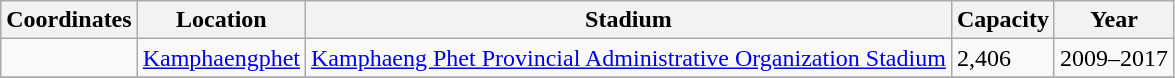<table class="wikitable sortable">
<tr>
<th>Coordinates</th>
<th>Location</th>
<th>Stadium</th>
<th>Capacity</th>
<th>Year</th>
</tr>
<tr>
<td></td>
<td><a href='#'>Kamphaengphet</a></td>
<td><a href='#'>Kamphaeng Phet Provincial Administrative Organization Stadium</a></td>
<td>2,406</td>
<td>2009–2017</td>
</tr>
<tr>
</tr>
</table>
